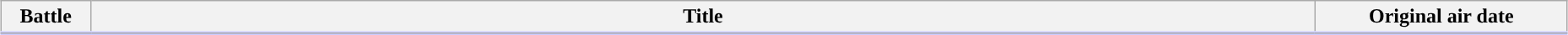<table class="plainrowheaders wikitable" style="width:98%; margin:auto; background:#FFF;">
<tr style="border-bottom: 3px solid #CCF;">
<th style="width:4em;">Battle</th>
<th>Title</th>
<th style="width:12em;">Original air date</th>
</tr>
<tr>
</tr>
</table>
